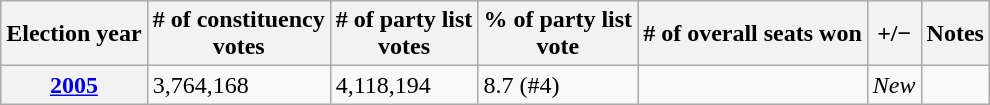<table class=wikitable>
<tr>
<th>Election year</th>
<th># of constituency<br>votes</th>
<th># of party list<br>votes</th>
<th>% of party list<br>vote</th>
<th># of overall seats won</th>
<th>+/−</th>
<th>Notes</th>
</tr>
<tr>
<th><a href='#'>2005</a></th>
<td>3,764,168</td>
<td>4,118,194</td>
<td>8.7 (#4)</td>
<td></td>
<td><em>New</em></td>
<td></td>
</tr>
</table>
